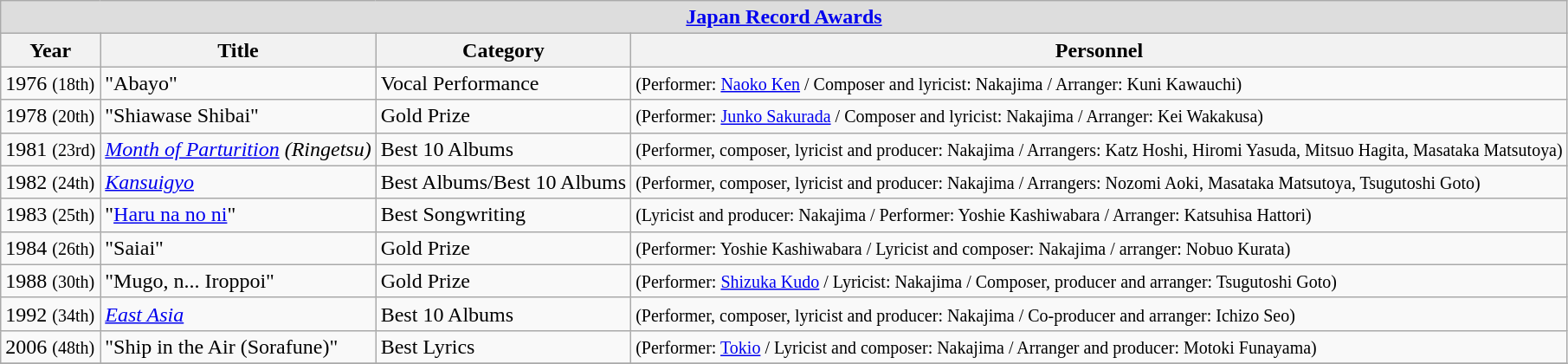<table class="wikitable">
<tr>
<td colspan=4 bgcolor="#DDDDDD" align=center><strong><a href='#'>Japan Record Awards</a></strong></td>
</tr>
<tr>
<th align="center">Year</th>
<th align="center">Title</th>
<th align="center">Category</th>
<th align="center">Personnel</th>
</tr>
<tr>
<td !align="center">1976 <small>(18th)</small></td>
<td align="left">"Abayo"</td>
<td align="left">Vocal Performance</td>
<td><small>(Performer: <a href='#'>Naoko Ken</a> / Composer and lyricist: Nakajima / Arranger: Kuni Kawauchi)</small></td>
</tr>
<tr>
<td !align="center">1978 <small>(20th)</small></td>
<td align="left">"Shiawase Shibai"</td>
<td align="left">Gold Prize</td>
<td><small>(Performer: <a href='#'>Junko Sakurada</a> / Composer and lyricist: Nakajima / Arranger: Kei Wakakusa)</small></td>
</tr>
<tr>
<td !align="center">1981 <small>(23rd)</small></td>
<td align="left"><em><a href='#'>Month of Parturition</a> (Ringetsu)</em></td>
<td align="left">Best 10 Albums</td>
<td><small>(Performer, composer, lyricist and producer: Nakajima / Arrangers: Katz Hoshi, Hiromi Yasuda, Mitsuo Hagita, Masataka Matsutoya)</small></td>
</tr>
<tr>
<td !align="center">1982 <small>(24th)</small></td>
<td align="left"><em><a href='#'>Kansuigyo</a></em></td>
<td align="left">Best Albums/Best 10 Albums</td>
<td><small>(Performer, composer, lyricist and producer: Nakajima / Arrangers: Nozomi Aoki, Masataka Matsutoya, Tsugutoshi Goto)</small></td>
</tr>
<tr>
<td !align="center">1983 <small>(25th)</small></td>
<td align="left">"<a href='#'>Haru na no ni</a>"</td>
<td>Best Songwriting</td>
<td><small>(Lyricist and producer: Nakajima / Performer: Yoshie Kashiwabara / Arranger: Katsuhisa Hattori)</small></td>
</tr>
<tr>
<td !align="center">1984 <small>(26th)</small></td>
<td align="left">"Saiai"</td>
<td align="left">Gold Prize</td>
<td><small>(Performer: Yoshie Kashiwabara / Lyricist and composer: Nakajima / arranger: Nobuo Kurata)</small></td>
</tr>
<tr>
<td !align="center">1988 <small>(30th)</small></td>
<td align="left">"Mugo, n... Iroppoi"</td>
<td align="left">Gold Prize</td>
<td><small>(Performer: <a href='#'>Shizuka Kudo</a> / Lyricist: Nakajima / Composer, producer and arranger: Tsugutoshi Goto)</small></td>
</tr>
<tr>
<td !align="center">1992 <small>(34th)</small></td>
<td align="left"><em><a href='#'>East Asia</a></em></td>
<td align="left">Best 10 Albums</td>
<td><small>(Performer, composer, lyricist and producer: Nakajima / Co-producer and arranger: Ichizo Seo)</small></td>
</tr>
<tr>
<td align="left">2006 <small>(48th)</small></td>
<td align="left">"Ship in the Air (Sorafune)"</td>
<td align="left">Best Lyrics</td>
<td><small>(Performer: <a href='#'>Tokio</a> / Lyricist and composer: Nakajima / Arranger and producer: Motoki Funayama)</small></td>
</tr>
<tr>
</tr>
</table>
